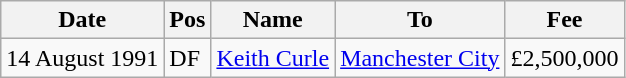<table class="wikitable">
<tr>
<th>Date</th>
<th>Pos</th>
<th>Name</th>
<th>To</th>
<th>Fee</th>
</tr>
<tr>
<td>14 August 1991</td>
<td>DF</td>
<td><a href='#'>Keith Curle</a></td>
<td><a href='#'>Manchester City</a></td>
<td>£2,500,000</td>
</tr>
</table>
